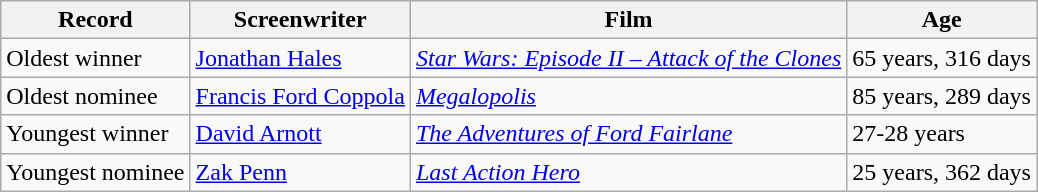<table class="wikitable">
<tr>
<th scope="col">Record</th>
<th scope="col">Screenwriter</th>
<th>Film</th>
<th scope="col">Age</th>
</tr>
<tr>
<td>Oldest winner</td>
<td><a href='#'>Jonathan Hales</a></td>
<td><em><a href='#'>Star Wars: Episode II – Attack of the Clones</a></em></td>
<td>65 years, 316 days</td>
</tr>
<tr>
<td>Oldest nominee</td>
<td><a href='#'>Francis Ford Coppola</a></td>
<td><em><a href='#'>Megalopolis</a></em></td>
<td>85 years, 289 days</td>
</tr>
<tr>
<td>Youngest winner</td>
<td><a href='#'>David Arnott</a></td>
<td><em><a href='#'>The Adventures of Ford Fairlane</a></em></td>
<td>27-28 years</td>
</tr>
<tr>
<td>Youngest nominee</td>
<td><a href='#'>Zak Penn</a></td>
<td><em><a href='#'>Last Action Hero</a></em></td>
<td>25 years, 362 days</td>
</tr>
</table>
